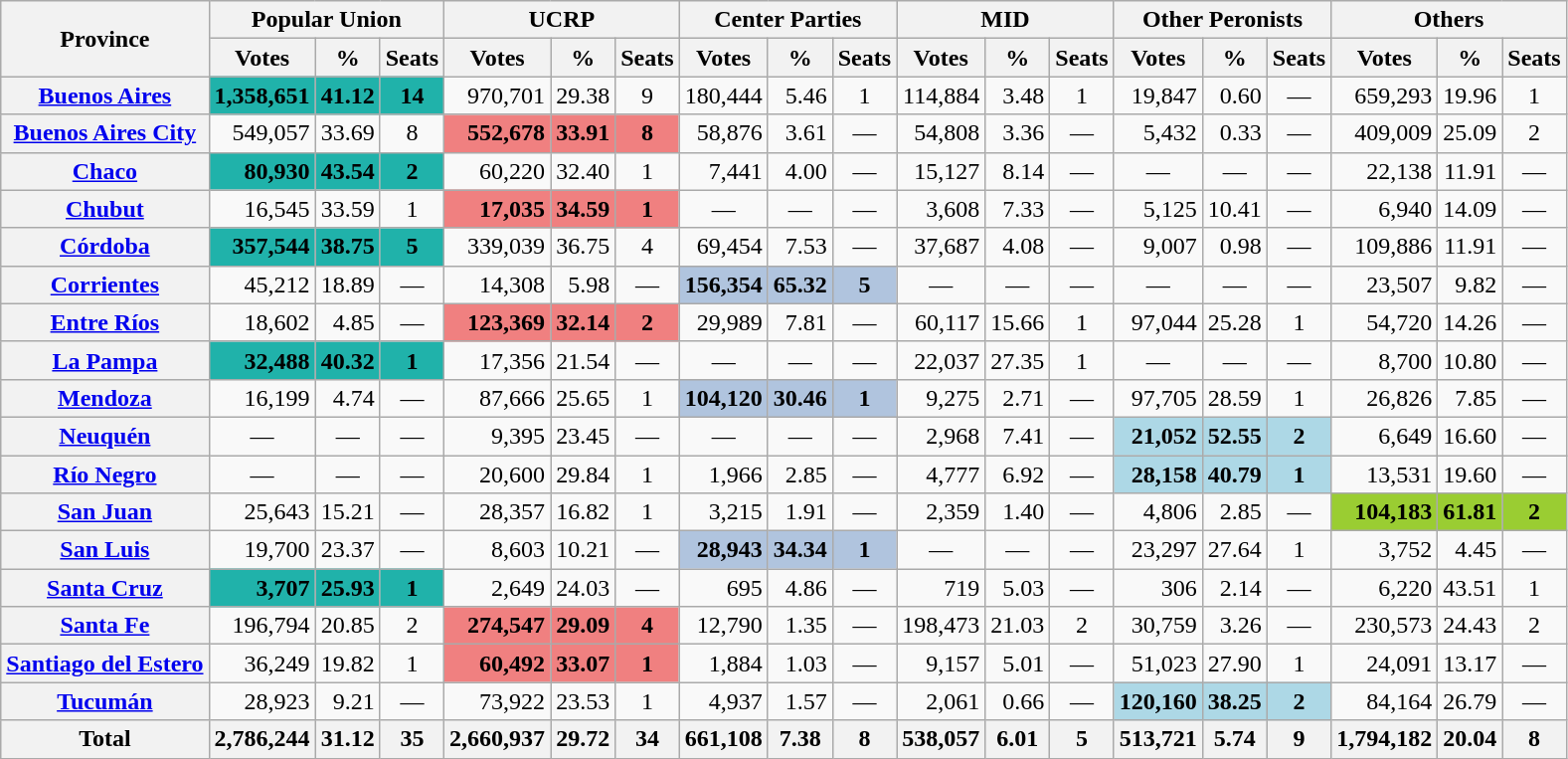<table class="wikitable sortable plainrowheaders" style="text-align:right;">
<tr>
<th rowspan=2>Province</th>
<th colspan=3>Popular Union</th>
<th colspan=3>UCRP</th>
<th colspan=3>Center Parties</th>
<th colspan=3>MID</th>
<th colspan=3>Other Peronists</th>
<th colspan=3>Others</th>
</tr>
<tr>
<th>Votes</th>
<th>%</th>
<th>Seats</th>
<th>Votes</th>
<th>%</th>
<th>Seats</th>
<th>Votes</th>
<th>%</th>
<th>Seats</th>
<th>Votes</th>
<th>%</th>
<th>Seats</th>
<th>Votes</th>
<th>%</th>
<th>Seats</th>
<th>Votes</th>
<th>%</th>
<th>Seats</th>
</tr>
<tr>
<th scope=row><a href='#'>Buenos Aires</a></th>
<td bgcolor=LightSeaGreen><strong>1,358,651</strong></td>
<td bgcolor=LightSeaGreen><strong>41.12</strong></td>
<td bgcolor=LightSeaGreen align=center><strong>14</strong></td>
<td>970,701</td>
<td>29.38</td>
<td align=center>9</td>
<td>180,444</td>
<td>5.46</td>
<td align=center>1</td>
<td>114,884</td>
<td>3.48</td>
<td align=center>1</td>
<td>19,847</td>
<td>0.60</td>
<td align=center>—</td>
<td>659,293</td>
<td>19.96</td>
<td align=center>1</td>
</tr>
<tr>
<th scope=row><a href='#'>Buenos Aires City</a></th>
<td>549,057</td>
<td>33.69</td>
<td align=center>8</td>
<td bgcolor=LightCoral><strong>552,678</strong></td>
<td bgcolor=LightCoral><strong>33.91</strong></td>
<td bgcolor=LightCoral align=center><strong>8</strong></td>
<td>58,876</td>
<td>3.61</td>
<td align=center>—</td>
<td>54,808</td>
<td>3.36</td>
<td align=center>—</td>
<td>5,432</td>
<td>0.33</td>
<td align=center>—</td>
<td>409,009</td>
<td>25.09</td>
<td align=center>2</td>
</tr>
<tr>
<th scope=row><a href='#'>Chaco</a></th>
<td bgcolor=LightSeaGreen><strong>80,930</strong></td>
<td bgcolor=LightSeaGreen><strong>43.54</strong></td>
<td bgcolor=LightSeaGreen align=center><strong>2</strong></td>
<td>60,220</td>
<td>32.40</td>
<td align=center>1</td>
<td>7,441</td>
<td>4.00</td>
<td align=center>—</td>
<td>15,127</td>
<td>8.14</td>
<td align=center>—</td>
<td align=center>—</td>
<td align=center>—</td>
<td align=center>—</td>
<td>22,138</td>
<td>11.91</td>
<td align=center>—</td>
</tr>
<tr>
<th scope=row><a href='#'>Chubut</a></th>
<td>16,545</td>
<td>33.59</td>
<td align=center>1</td>
<td bgcolor=LightCoral><strong>17,035</strong></td>
<td bgcolor=LightCoral><strong>34.59</strong></td>
<td bgcolor=LightCoral align=center><strong>1</strong></td>
<td align=center>—</td>
<td align=center>—</td>
<td align=center>—</td>
<td>3,608</td>
<td>7.33</td>
<td align=center>—</td>
<td>5,125</td>
<td>10.41</td>
<td align=center>—</td>
<td>6,940</td>
<td>14.09</td>
<td align=center>—</td>
</tr>
<tr>
<th scope=row><a href='#'>Córdoba</a></th>
<td bgcolor=LightSeaGreen><strong>357,544</strong></td>
<td bgcolor=LightSeaGreen><strong>38.75</strong></td>
<td bgcolor=LightSeaGreen align=center><strong>5</strong></td>
<td>339,039</td>
<td>36.75</td>
<td align=center>4</td>
<td>69,454</td>
<td>7.53</td>
<td align=center>—</td>
<td>37,687</td>
<td>4.08</td>
<td align=center>—</td>
<td>9,007</td>
<td>0.98</td>
<td align=center>—</td>
<td>109,886</td>
<td>11.91</td>
<td align=center>—</td>
</tr>
<tr>
<th scope=row><a href='#'>Corrientes</a></th>
<td>45,212</td>
<td>18.89</td>
<td align=center>—</td>
<td>14,308</td>
<td>5.98</td>
<td align=center>—</td>
<td bgcolor=LightSteelBlue><strong>156,354</strong></td>
<td bgcolor=LightSteelBlue><strong>65.32</strong></td>
<td bgcolor=LightSteelBlue align=center><strong>5</strong></td>
<td align=center>—</td>
<td align=center>—</td>
<td align=center>—</td>
<td align=center>—</td>
<td align=center>—</td>
<td align=center>—</td>
<td>23,507</td>
<td>9.82</td>
<td align=center>—</td>
</tr>
<tr>
<th scope=row><a href='#'>Entre Ríos</a></th>
<td>18,602</td>
<td>4.85</td>
<td align=center>—</td>
<td bgcolor=LightCoral><strong>123,369</strong></td>
<td bgcolor=LightCoral><strong>32.14</strong></td>
<td bgcolor=LightCoral align=center><strong>2</strong></td>
<td>29,989</td>
<td>7.81</td>
<td align=center>—</td>
<td>60,117</td>
<td>15.66</td>
<td align=center>1</td>
<td>97,044</td>
<td>25.28</td>
<td align=center>1</td>
<td>54,720</td>
<td>14.26</td>
<td align=center>—</td>
</tr>
<tr>
<th scope=row><a href='#'>La Pampa</a></th>
<td bgcolor=LightSeaGreen><strong>32,488</strong></td>
<td bgcolor=LightSeaGreen><strong>40.32</strong></td>
<td bgcolor=LightSeaGreen align=center><strong>1</strong></td>
<td>17,356</td>
<td>21.54</td>
<td align=center>—</td>
<td align=center>—</td>
<td align=center>—</td>
<td align=center>—</td>
<td>22,037</td>
<td>27.35</td>
<td align=center>1</td>
<td align=center>—</td>
<td align=center>—</td>
<td align=center>—</td>
<td>8,700</td>
<td>10.80</td>
<td align=center>—</td>
</tr>
<tr>
<th scope=row><a href='#'>Mendoza</a></th>
<td>16,199</td>
<td>4.74</td>
<td align=center>—</td>
<td>87,666</td>
<td>25.65</td>
<td align=center>1</td>
<td bgcolor=LightSteelBlue><strong>104,120</strong></td>
<td bgcolor=LightSteelBlue><strong>30.46</strong></td>
<td bgcolor=LightSteelBlue align=center><strong>1</strong></td>
<td>9,275</td>
<td>2.71</td>
<td align=center>—</td>
<td>97,705</td>
<td>28.59</td>
<td align=center>1</td>
<td>26,826</td>
<td>7.85</td>
<td align=center>—</td>
</tr>
<tr>
<th scope=row><a href='#'>Neuquén</a></th>
<td align=center>—</td>
<td align=center>—</td>
<td align=center>—</td>
<td>9,395</td>
<td>23.45</td>
<td align=center>—</td>
<td align=center>—</td>
<td align=center>—</td>
<td align=center>—</td>
<td>2,968</td>
<td>7.41</td>
<td align=center>—</td>
<td bgcolor=lightblue><strong>21,052</strong></td>
<td bgcolor=lightblue><strong>52.55</strong></td>
<td bgcolor=lightblue align=center><strong>2</strong></td>
<td>6,649</td>
<td>16.60</td>
<td align=center>—</td>
</tr>
<tr>
<th scope=row><a href='#'>Río Negro</a></th>
<td align=center>—</td>
<td align=center>—</td>
<td align=center>—</td>
<td>20,600</td>
<td>29.84</td>
<td align=center>1</td>
<td>1,966</td>
<td>2.85</td>
<td align=center>—</td>
<td>4,777</td>
<td>6.92</td>
<td align=center>—</td>
<td bgcolor=lightblue><strong>28,158</strong></td>
<td bgcolor=lightblue><strong>40.79</strong></td>
<td bgcolor=lightblue align=center><strong>1</strong></td>
<td>13,531</td>
<td>19.60</td>
<td align=center>—</td>
</tr>
<tr>
<th scope=row><a href='#'>San Juan</a></th>
<td>25,643</td>
<td>15.21</td>
<td align=center>—</td>
<td>28,357</td>
<td>16.82</td>
<td align=center>1</td>
<td>3,215</td>
<td>1.91</td>
<td align=center>—</td>
<td>2,359</td>
<td>1.40</td>
<td align=center>—</td>
<td>4,806</td>
<td>2.85</td>
<td align=center>—</td>
<td bgcolor=YellowGreen><strong>104,183</strong></td>
<td bgcolor=YellowGreen><strong>61.81</strong></td>
<td bgcolor=YellowGreen align=center><strong>2</strong></td>
</tr>
<tr>
<th scope=row><a href='#'>San Luis</a></th>
<td>19,700</td>
<td>23.37</td>
<td align=center>—</td>
<td>8,603</td>
<td>10.21</td>
<td align=center>—</td>
<td bgcolor=LightSteelBlue><strong>28,943</strong></td>
<td bgcolor=LightSteelBlue><strong>34.34</strong></td>
<td bgcolor=LightSteelBlue align=center><strong>1</strong></td>
<td align=center>—</td>
<td align=center>—</td>
<td align=center>—</td>
<td>23,297</td>
<td>27.64</td>
<td align=center>1</td>
<td>3,752</td>
<td>4.45</td>
<td align=center>—</td>
</tr>
<tr>
<th scope=row><a href='#'>Santa Cruz</a></th>
<td bgcolor=LightSeaGreen><strong>3,707</strong></td>
<td bgcolor=LightSeaGreen><strong>25.93</strong></td>
<td bgcolor=LightSeaGreen align=center><strong>1</strong></td>
<td>2,649</td>
<td>24.03</td>
<td align=center>—</td>
<td>695</td>
<td>4.86</td>
<td align=center>—</td>
<td>719</td>
<td>5.03</td>
<td align=center>—</td>
<td>306</td>
<td>2.14</td>
<td align=center>—</td>
<td>6,220</td>
<td>43.51</td>
<td align=center>1</td>
</tr>
<tr>
<th scope=row><a href='#'>Santa Fe</a></th>
<td>196,794</td>
<td>20.85</td>
<td align=center>2</td>
<td bgcolor=LightCoral><strong>274,547</strong></td>
<td bgcolor=LightCoral><strong>29.09</strong></td>
<td bgcolor=LightCoral align=center><strong>4</strong></td>
<td>12,790</td>
<td>1.35</td>
<td align=center>—</td>
<td>198,473</td>
<td>21.03</td>
<td align=center>2</td>
<td>30,759</td>
<td>3.26</td>
<td align=center>—</td>
<td>230,573</td>
<td>24.43</td>
<td align=center>2</td>
</tr>
<tr>
<th scope=row><a href='#'>Santiago del Estero</a></th>
<td>36,249</td>
<td>19.82</td>
<td align=center>1</td>
<td bgcolor=LightCoral><strong>60,492</strong></td>
<td bgcolor=LightCoral><strong>33.07</strong></td>
<td bgcolor=LightCoral align=center><strong>1</strong></td>
<td>1,884</td>
<td>1.03</td>
<td align=center>—</td>
<td>9,157</td>
<td>5.01</td>
<td align=center>—</td>
<td>51,023</td>
<td>27.90</td>
<td align=center>1</td>
<td>24,091</td>
<td>13.17</td>
<td align=center>—</td>
</tr>
<tr>
<th scope=row><a href='#'>Tucumán</a></th>
<td>28,923</td>
<td>9.21</td>
<td align=center>—</td>
<td>73,922</td>
<td>23.53</td>
<td align=center>1</td>
<td>4,937</td>
<td>1.57</td>
<td align=center>—</td>
<td>2,061</td>
<td>0.66</td>
<td align=center>—</td>
<td bgcolor=lightblue><strong>120,160</strong></td>
<td bgcolor=lightblue><strong>38.25</strong></td>
<td bgcolor=lightblue align=center><strong>2</strong></td>
<td>84,164</td>
<td>26.79</td>
<td align=center>—</td>
</tr>
<tr>
<th>Total</th>
<th>2,786,244</th>
<th>31.12</th>
<th>35</th>
<th>2,660,937</th>
<th>29.72</th>
<th>34</th>
<th>661,108</th>
<th>7.38</th>
<th>8</th>
<th>538,057</th>
<th>6.01</th>
<th>5</th>
<th>513,721</th>
<th>5.74</th>
<th>9</th>
<th>1,794,182</th>
<th>20.04</th>
<th>8</th>
</tr>
</table>
